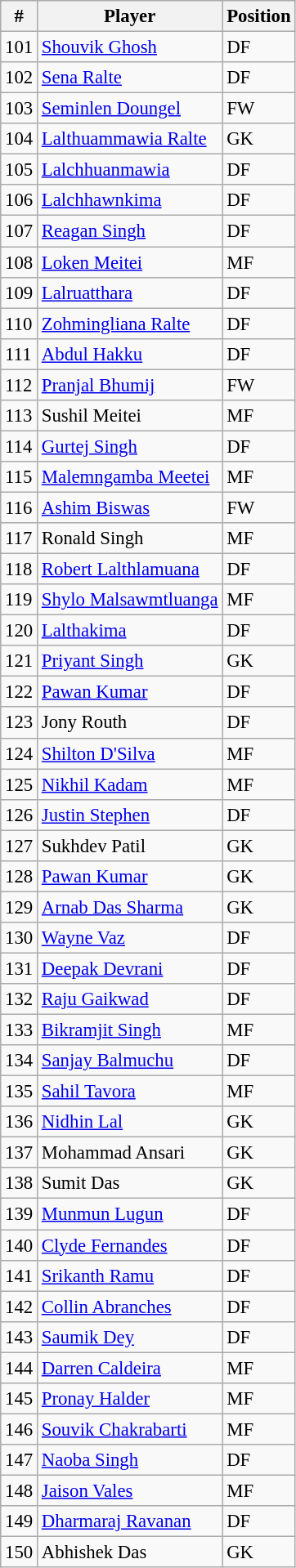<table class="wikitable sortable" style="text-align:left; font-size:95%">
<tr>
<th>#</th>
<th>Player</th>
<th>Position</th>
</tr>
<tr>
<td>101</td>
<td><a href='#'>Shouvik Ghosh</a></td>
<td>DF</td>
</tr>
<tr>
<td>102</td>
<td><a href='#'>Sena Ralte</a></td>
<td>DF</td>
</tr>
<tr>
<td>103</td>
<td><a href='#'>Seminlen Doungel</a></td>
<td>FW</td>
</tr>
<tr>
<td>104</td>
<td><a href='#'>Lalthuammawia Ralte</a></td>
<td>GK</td>
</tr>
<tr>
<td>105</td>
<td><a href='#'>Lalchhuanmawia</a></td>
<td>DF</td>
</tr>
<tr>
<td>106</td>
<td><a href='#'>Lalchhawnkima</a></td>
<td>DF</td>
</tr>
<tr>
<td>107</td>
<td><a href='#'>Reagan Singh</a></td>
<td>DF</td>
</tr>
<tr>
<td>108</td>
<td><a href='#'>Loken Meitei</a></td>
<td>MF</td>
</tr>
<tr>
<td>109</td>
<td><a href='#'>Lalruatthara</a></td>
<td>DF</td>
</tr>
<tr>
<td>110</td>
<td><a href='#'>Zohmingliana Ralte</a></td>
<td>DF</td>
</tr>
<tr>
<td>111</td>
<td><a href='#'>Abdul Hakku</a></td>
<td>DF</td>
</tr>
<tr>
<td>112</td>
<td><a href='#'>Pranjal Bhumij</a></td>
<td>FW</td>
</tr>
<tr>
<td>113</td>
<td>Sushil Meitei</td>
<td>MF</td>
</tr>
<tr>
<td>114</td>
<td><a href='#'>Gurtej Singh</a></td>
<td>DF</td>
</tr>
<tr>
<td>115</td>
<td><a href='#'>Malemngamba Meetei</a></td>
<td>MF</td>
</tr>
<tr>
<td>116</td>
<td><a href='#'>Ashim Biswas</a></td>
<td>FW</td>
</tr>
<tr>
<td>117</td>
<td>Ronald Singh</td>
<td>MF</td>
</tr>
<tr>
<td>118</td>
<td><a href='#'>Robert Lalthlamuana</a></td>
<td>DF</td>
</tr>
<tr>
<td>119</td>
<td><a href='#'>Shylo Malsawmtluanga</a></td>
<td>MF</td>
</tr>
<tr>
<td>120</td>
<td><a href='#'>Lalthakima</a></td>
<td>DF</td>
</tr>
<tr>
<td>121</td>
<td><a href='#'>Priyant Singh</a></td>
<td>GK</td>
</tr>
<tr>
<td>122</td>
<td><a href='#'>Pawan Kumar</a></td>
<td>DF</td>
</tr>
<tr>
<td>123</td>
<td>Jony Routh</td>
<td>DF</td>
</tr>
<tr>
<td>124</td>
<td><a href='#'>Shilton D'Silva</a></td>
<td>MF</td>
</tr>
<tr>
<td>125</td>
<td><a href='#'>Nikhil Kadam</a></td>
<td>MF</td>
</tr>
<tr>
<td>126</td>
<td><a href='#'>Justin Stephen</a></td>
<td>DF</td>
</tr>
<tr>
<td>127</td>
<td>Sukhdev Patil</td>
<td>GK</td>
</tr>
<tr>
<td>128</td>
<td><a href='#'>Pawan Kumar</a></td>
<td>GK</td>
</tr>
<tr>
<td>129</td>
<td><a href='#'>Arnab Das Sharma</a></td>
<td>GK</td>
</tr>
<tr>
<td>130</td>
<td><a href='#'>Wayne Vaz</a></td>
<td>DF</td>
</tr>
<tr>
<td>131</td>
<td><a href='#'>Deepak Devrani</a></td>
<td>DF</td>
</tr>
<tr>
<td>132</td>
<td><a href='#'>Raju Gaikwad</a></td>
<td>DF</td>
</tr>
<tr>
<td>133</td>
<td><a href='#'>Bikramjit Singh</a></td>
<td>MF</td>
</tr>
<tr>
<td>134</td>
<td><a href='#'>Sanjay Balmuchu</a></td>
<td>DF</td>
</tr>
<tr>
<td>135</td>
<td><a href='#'>Sahil Tavora</a></td>
<td>MF</td>
</tr>
<tr>
<td>136</td>
<td><a href='#'>Nidhin Lal</a></td>
<td>GK</td>
</tr>
<tr>
<td>137</td>
<td>Mohammad Ansari</td>
<td>GK</td>
</tr>
<tr>
<td>138</td>
<td>Sumit Das</td>
<td>GK</td>
</tr>
<tr>
<td>139</td>
<td><a href='#'>Munmun Lugun</a></td>
<td>DF</td>
</tr>
<tr>
<td>140</td>
<td><a href='#'>Clyde Fernandes</a></td>
<td>DF</td>
</tr>
<tr>
<td>141</td>
<td><a href='#'>Srikanth Ramu</a></td>
<td>DF</td>
</tr>
<tr>
<td>142</td>
<td><a href='#'>Collin Abranches</a></td>
<td>DF</td>
</tr>
<tr>
<td>143</td>
<td><a href='#'>Saumik Dey</a></td>
<td>DF</td>
</tr>
<tr>
<td>144</td>
<td><a href='#'>Darren Caldeira</a></td>
<td>MF</td>
</tr>
<tr>
<td>145</td>
<td><a href='#'>Pronay Halder</a></td>
<td>MF</td>
</tr>
<tr>
<td>146</td>
<td><a href='#'>Souvik Chakrabarti</a></td>
<td>MF</td>
</tr>
<tr>
<td>147</td>
<td><a href='#'>Naoba Singh</a></td>
<td>DF</td>
</tr>
<tr>
<td>148</td>
<td><a href='#'>Jaison Vales</a></td>
<td>MF</td>
</tr>
<tr>
<td>149</td>
<td><a href='#'>Dharmaraj Ravanan</a></td>
<td>DF</td>
</tr>
<tr>
<td>150</td>
<td>Abhishek Das</td>
<td>GK</td>
</tr>
</table>
